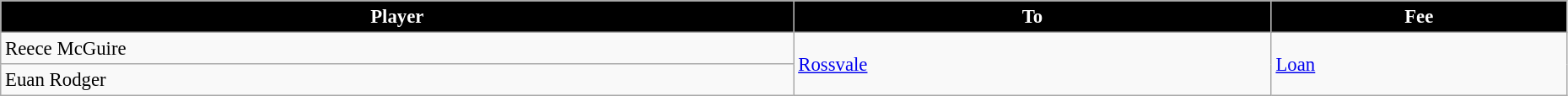<table class="wikitable" style="text-align:left; font-size:95%;width:98%;">
<tr>
<th style="background:black; color:white;">Player</th>
<th style="background:black; color:white;">To</th>
<th style="background:black; color:white;">Fee</th>
</tr>
<tr>
<td> Reece McGuire</td>
<td rowspan=2> <a href='#'>Rossvale</a></td>
<td rowspan=2><a href='#'>Loan</a></td>
</tr>
<tr>
<td> Euan Rodger</td>
</tr>
</table>
